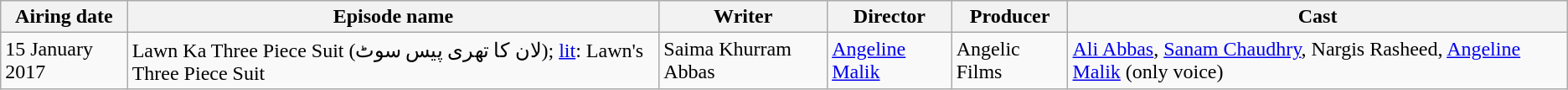<table class="wikitable plainrowheaders">
<tr>
<th>Airing date</th>
<th>Episode name</th>
<th>Writer</th>
<th>Director</th>
<th>Producer</th>
<th>Cast</th>
</tr>
<tr>
<td>15 January 2017</td>
<td>Lawn Ka Three Piece Suit (لان کا تھری پیس سوٹ); <a href='#'>lit</a>: Lawn's Three Piece Suit</td>
<td>Saima Khurram Abbas</td>
<td><a href='#'>Angeline Malik</a></td>
<td>Angelic Films</td>
<td><a href='#'>Ali Abbas</a>, <a href='#'>Sanam Chaudhry</a>, Nargis Rasheed, <a href='#'>Angeline Malik</a> (only voice)</td>
</tr>
</table>
